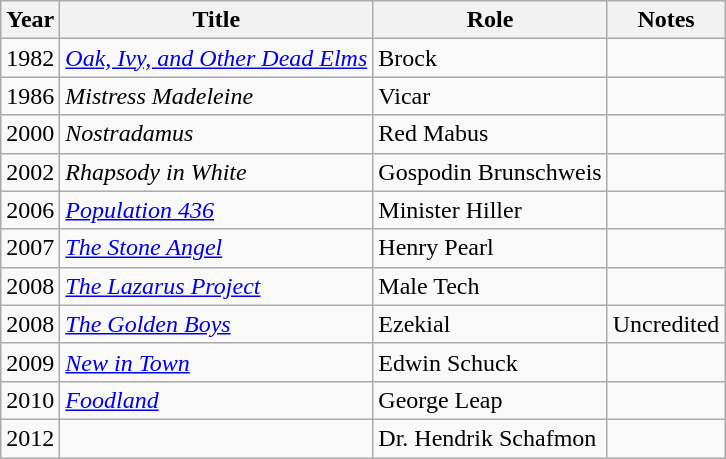<table class="wikitable sortable">
<tr>
<th>Year</th>
<th>Title</th>
<th>Role</th>
<th>Notes</th>
</tr>
<tr>
<td>1982</td>
<td><em><a href='#'>Oak, Ivy, and Other Dead Elms</a></em></td>
<td>Brock</td>
<td></td>
</tr>
<tr>
<td>1986</td>
<td><em>Mistress Madeleine</em></td>
<td>Vicar</td>
<td></td>
</tr>
<tr>
<td>2000</td>
<td><em>Nostradamus</em></td>
<td>Red Mabus</td>
<td></td>
</tr>
<tr>
<td>2002</td>
<td><em>Rhapsody in White</em></td>
<td>Gospodin Brunschweis</td>
<td></td>
</tr>
<tr>
<td>2006</td>
<td><em><a href='#'>Population 436</a></em></td>
<td>Minister Hiller</td>
<td></td>
</tr>
<tr>
<td>2007</td>
<td><a href='#'><em>The Stone Angel</em></a></td>
<td>Henry Pearl</td>
<td></td>
</tr>
<tr>
<td>2008</td>
<td><a href='#'><em>The Lazarus Project</em></a></td>
<td>Male Tech</td>
<td></td>
</tr>
<tr>
<td>2008</td>
<td><em><a href='#'>The Golden Boys</a></em></td>
<td>Ezekial</td>
<td>Uncredited</td>
</tr>
<tr>
<td>2009</td>
<td><em><a href='#'>New in Town</a></em></td>
<td>Edwin Schuck</td>
<td></td>
</tr>
<tr>
<td>2010</td>
<td><a href='#'><em>Foodland</em></a></td>
<td>George Leap</td>
<td></td>
</tr>
<tr>
<td>2012</td>
<td><em></em></td>
<td>Dr. Hendrik Schafmon</td>
<td></td>
</tr>
</table>
